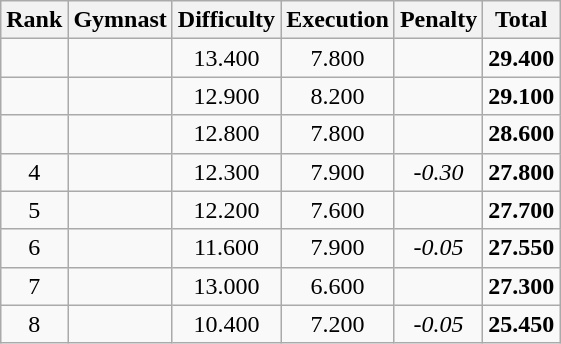<table class="wikitable sortable" style="text-align:center">
<tr>
<th>Rank</th>
<th>Gymnast</th>
<th>Difficulty</th>
<th>Execution</th>
<th>Penalty</th>
<th>Total</th>
</tr>
<tr>
<td></td>
<td align=left></td>
<td>13.400</td>
<td>7.800</td>
<td></td>
<td><strong>29.400</strong></td>
</tr>
<tr>
<td></td>
<td align=left></td>
<td>12.900</td>
<td>8.200</td>
<td></td>
<td><strong>29.100</strong></td>
</tr>
<tr>
<td></td>
<td align=left></td>
<td>12.800</td>
<td>7.800</td>
<td></td>
<td><strong>28.600</strong></td>
</tr>
<tr>
<td>4</td>
<td align=left></td>
<td>12.300</td>
<td>7.900</td>
<td><em>-0.30</em></td>
<td><strong>27.800</strong></td>
</tr>
<tr>
<td>5</td>
<td align=left></td>
<td>12.200</td>
<td>7.600</td>
<td></td>
<td><strong>27.700</strong></td>
</tr>
<tr>
<td>6</td>
<td align=left></td>
<td>11.600</td>
<td>7.900</td>
<td><em>-0.05</em></td>
<td><strong>27.550</strong></td>
</tr>
<tr>
<td>7</td>
<td align=left></td>
<td>13.000</td>
<td>6.600</td>
<td></td>
<td><strong>27.300</strong></td>
</tr>
<tr>
<td>8</td>
<td align=left></td>
<td>10.400</td>
<td>7.200</td>
<td><em>-0.05</em></td>
<td><strong>25.450</strong></td>
</tr>
</table>
